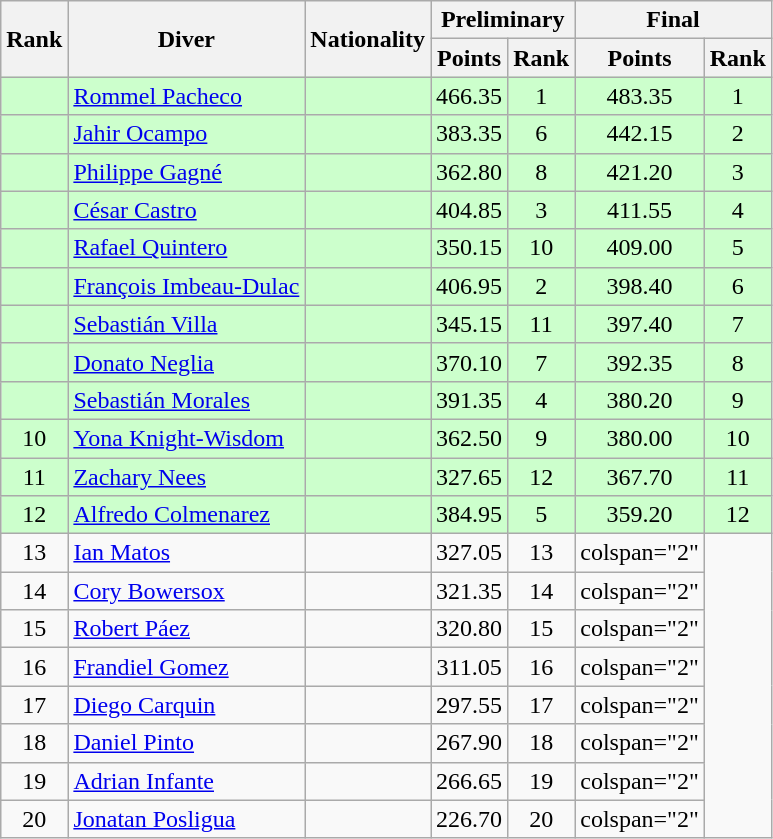<table class="wikitable sortable" style="font-size:100%">
<tr>
<th rowspan="2">Rank</th>
<th rowspan="2">Diver</th>
<th rowspan="2">Nationality</th>
<th colspan="2">Preliminary</th>
<th colspan="2">Final</th>
</tr>
<tr>
<th>Points</th>
<th>Rank</th>
<th>Points</th>
<th>Rank</th>
</tr>
<tr bgcolor=ccffcc>
<td align=center></td>
<td><a href='#'>Rommel Pacheco</a></td>
<td></td>
<td align=center>466.35</td>
<td align=center>1</td>
<td align=center>483.35</td>
<td align=center>1</td>
</tr>
<tr bgcolor=ccffcc>
<td align=center></td>
<td><a href='#'>Jahir Ocampo</a></td>
<td></td>
<td align=center>383.35</td>
<td align=center>6</td>
<td align=center>442.15</td>
<td align=center>2</td>
</tr>
<tr bgcolor=ccffcc>
<td align=center></td>
<td><a href='#'>Philippe Gagné</a></td>
<td></td>
<td align=center>362.80</td>
<td align=center>8</td>
<td align=center>421.20</td>
<td align=center>3</td>
</tr>
<tr bgcolor=ccffcc>
<td align=center></td>
<td><a href='#'>César Castro</a></td>
<td></td>
<td align=center>404.85</td>
<td align=center>3</td>
<td align=center>411.55</td>
<td align=center>4</td>
</tr>
<tr bgcolor=ccffcc>
<td align=center></td>
<td><a href='#'>Rafael Quintero</a></td>
<td></td>
<td align=center>350.15</td>
<td align=center>10</td>
<td align=center>409.00</td>
<td align=center>5</td>
</tr>
<tr bgcolor=ccffcc>
<td align=center></td>
<td><a href='#'>François Imbeau-Dulac</a></td>
<td></td>
<td align=center>406.95</td>
<td align=center>2</td>
<td align=center>398.40</td>
<td align=center>6</td>
</tr>
<tr bgcolor=ccffcc>
<td align=center></td>
<td><a href='#'>Sebastián Villa</a></td>
<td></td>
<td align=center>345.15</td>
<td align=center>11</td>
<td align=center>397.40</td>
<td align=center>7</td>
</tr>
<tr bgcolor=ccffcc>
<td align=center></td>
<td><a href='#'>Donato Neglia</a></td>
<td></td>
<td align=center>370.10</td>
<td align=center>7</td>
<td align=center>392.35</td>
<td align=center>8</td>
</tr>
<tr bgcolor=ccffcc>
<td align=center></td>
<td><a href='#'>Sebastián Morales</a></td>
<td></td>
<td align=center>391.35</td>
<td align=center>4</td>
<td align=center>380.20</td>
<td align=center>9</td>
</tr>
<tr bgcolor=ccffcc>
<td align=center>10</td>
<td><a href='#'>Yona Knight-Wisdom</a></td>
<td></td>
<td align=center>362.50</td>
<td align=center>9</td>
<td align=center>380.00</td>
<td align=center>10</td>
</tr>
<tr bgcolor=ccffcc>
<td align=center>11</td>
<td><a href='#'>Zachary Nees</a></td>
<td></td>
<td align=center>327.65</td>
<td align=center>12</td>
<td align=center>367.70</td>
<td align=center>11</td>
</tr>
<tr bgcolor=ccffcc>
<td align=center>12</td>
<td><a href='#'>Alfredo Colmenarez</a></td>
<td></td>
<td align=center>384.95</td>
<td align=center>5</td>
<td align=center>359.20</td>
<td align=center>12</td>
</tr>
<tr>
<td align=center>13</td>
<td><a href='#'>Ian Matos</a></td>
<td></td>
<td align=center>327.05</td>
<td align=center>13</td>
<td>colspan="2" </td>
</tr>
<tr>
<td align=center>14</td>
<td><a href='#'>Cory Bowersox</a></td>
<td></td>
<td align=center>321.35</td>
<td align=center>14</td>
<td>colspan="2" </td>
</tr>
<tr>
<td align=center>15</td>
<td><a href='#'>Robert Páez</a></td>
<td></td>
<td align=center>320.80</td>
<td align=center>15</td>
<td>colspan="2" </td>
</tr>
<tr>
<td align=center>16</td>
<td><a href='#'>Frandiel Gomez</a></td>
<td></td>
<td align=center>311.05</td>
<td align=center>16</td>
<td>colspan="2" </td>
</tr>
<tr>
<td align=center>17</td>
<td><a href='#'>Diego Carquin</a></td>
<td></td>
<td align=center>297.55</td>
<td align=center>17</td>
<td>colspan="2" </td>
</tr>
<tr>
<td align=center>18</td>
<td><a href='#'>Daniel Pinto</a></td>
<td></td>
<td align=center>267.90</td>
<td align=center>18</td>
<td>colspan="2" </td>
</tr>
<tr>
<td align=center>19</td>
<td><a href='#'>Adrian Infante</a></td>
<td></td>
<td align=center>266.65</td>
<td align=center>19</td>
<td>colspan="2" </td>
</tr>
<tr>
<td align=center>20</td>
<td><a href='#'>Jonatan Posligua</a></td>
<td></td>
<td align=center>226.70</td>
<td align=center>20</td>
<td>colspan="2" </td>
</tr>
</table>
